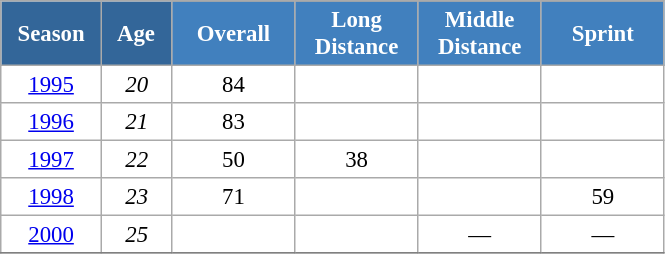<table class="wikitable" style="font-size:95%; text-align:center; border:grey solid 1px; border-collapse:collapse; background:#ffffff;">
<tr>
<th style="background-color:#369; color:white; width:60px;" rowspan="2"> Season </th>
<th style="background-color:#369; color:white; width:40px;" rowspan="2"> Age </th>
</tr>
<tr>
<th style="background-color:#4180be; color:white; width:75px;">Overall</th>
<th style="background-color:#4180be; color:white; width:75px;">Long Distance</th>
<th style="background-color:#4180be; color:white; width:75px;">Middle Distance</th>
<th style="background-color:#4180be; color:white; width:75px;">Sprint</th>
</tr>
<tr>
<td><a href='#'>1995</a></td>
<td><em>20</em></td>
<td>84</td>
<td></td>
<td></td>
<td></td>
</tr>
<tr>
<td><a href='#'>1996</a></td>
<td><em>21</em></td>
<td>83</td>
<td></td>
<td></td>
<td></td>
</tr>
<tr>
<td><a href='#'>1997</a></td>
<td><em>22</em></td>
<td>50</td>
<td>38</td>
<td></td>
<td></td>
</tr>
<tr>
<td><a href='#'>1998</a></td>
<td><em>23</em></td>
<td>71</td>
<td></td>
<td></td>
<td>59</td>
</tr>
<tr>
<td><a href='#'>2000</a></td>
<td><em>25</em></td>
<td></td>
<td></td>
<td>—</td>
<td>—</td>
</tr>
<tr>
</tr>
</table>
